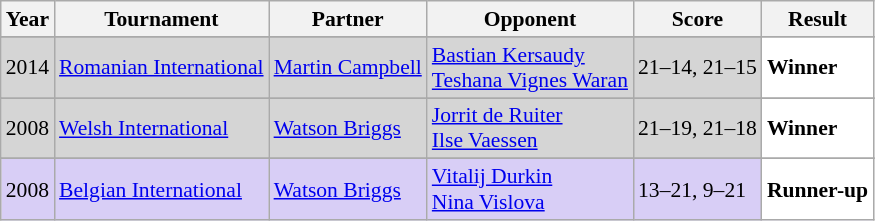<table class="sortable wikitable" style="font-size: 90%;">
<tr>
<th>Year</th>
<th>Tournament</th>
<th>Partner</th>
<th>Opponent</th>
<th>Score</th>
<th>Result</th>
</tr>
<tr>
</tr>
<tr style="background:#D5D5D5">
<td align="center">2014</td>
<td align="left"><a href='#'>Romanian International</a></td>
<td align="left"> <a href='#'>Martin Campbell</a></td>
<td align="left"> <a href='#'>Bastian Kersaudy</a> <br>  <a href='#'>Teshana Vignes Waran</a></td>
<td align="left">21–14, 21–15</td>
<td style="text-align:left; background:white"> <strong>Winner</strong></td>
</tr>
<tr>
</tr>
<tr style="background:#D5D5D5">
<td align="center">2008</td>
<td align="left"><a href='#'>Welsh International</a></td>
<td align="left"> <a href='#'>Watson Briggs</a></td>
<td align="left"> <a href='#'>Jorrit de Ruiter</a> <br>  <a href='#'>Ilse Vaessen</a></td>
<td align="left">21–19, 21–18</td>
<td style="text-align:left; background:white"> <strong>Winner</strong></td>
</tr>
<tr>
</tr>
<tr style="background:#D8CEF6">
<td align="center">2008</td>
<td align="left"><a href='#'>Belgian International</a></td>
<td align="left"> <a href='#'>Watson Briggs</a></td>
<td align="left"> <a href='#'>Vitalij Durkin</a> <br>  <a href='#'>Nina Vislova</a></td>
<td align="left">13–21, 9–21</td>
<td style="text-align:left; background:white"> <strong>Runner-up</strong></td>
</tr>
</table>
